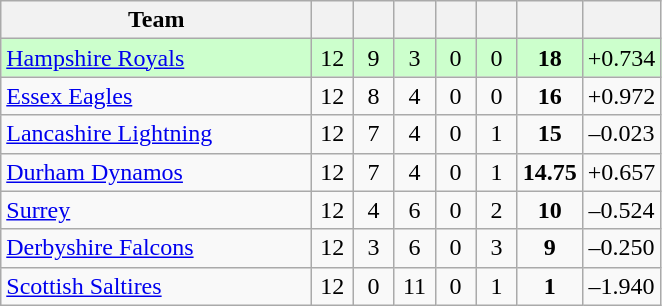<table class="wikitable" style="text-align: center;">
<tr>
<th width=200>Team</th>
<th width=20></th>
<th width=20></th>
<th width=20></th>
<th width=20></th>
<th width=20></th>
<th width=20></th>
<th width=20></th>
</tr>
<tr style="background:#ccffcc;">
<td align=left><a href='#'>Hampshire Royals</a></td>
<td>12</td>
<td>9</td>
<td>3</td>
<td>0</td>
<td>0</td>
<td><strong>18</strong></td>
<td>+0.734</td>
</tr>
<tr>
<td align=left><a href='#'>Essex Eagles</a></td>
<td>12</td>
<td>8</td>
<td>4</td>
<td>0</td>
<td>0</td>
<td><strong>16</strong></td>
<td>+0.972</td>
</tr>
<tr>
<td align=left><a href='#'>Lancashire Lightning</a></td>
<td>12</td>
<td>7</td>
<td>4</td>
<td>0</td>
<td>1</td>
<td><strong>15</strong></td>
<td>–0.023</td>
</tr>
<tr>
<td align=left><a href='#'>Durham Dynamos</a></td>
<td>12</td>
<td>7</td>
<td>4</td>
<td>0</td>
<td>1</td>
<td><strong>14.75</strong></td>
<td>+0.657</td>
</tr>
<tr>
<td align=left><a href='#'>Surrey</a></td>
<td>12</td>
<td>4</td>
<td>6</td>
<td>0</td>
<td>2</td>
<td><strong>10</strong></td>
<td>–0.524</td>
</tr>
<tr>
<td align=left><a href='#'>Derbyshire Falcons</a></td>
<td>12</td>
<td>3</td>
<td>6</td>
<td>0</td>
<td>3</td>
<td><strong>9</strong></td>
<td>–0.250</td>
</tr>
<tr>
<td align=left><a href='#'>Scottish Saltires</a></td>
<td>12</td>
<td>0</td>
<td>11</td>
<td>0</td>
<td>1</td>
<td><strong>1</strong></td>
<td>–1.940</td>
</tr>
</table>
